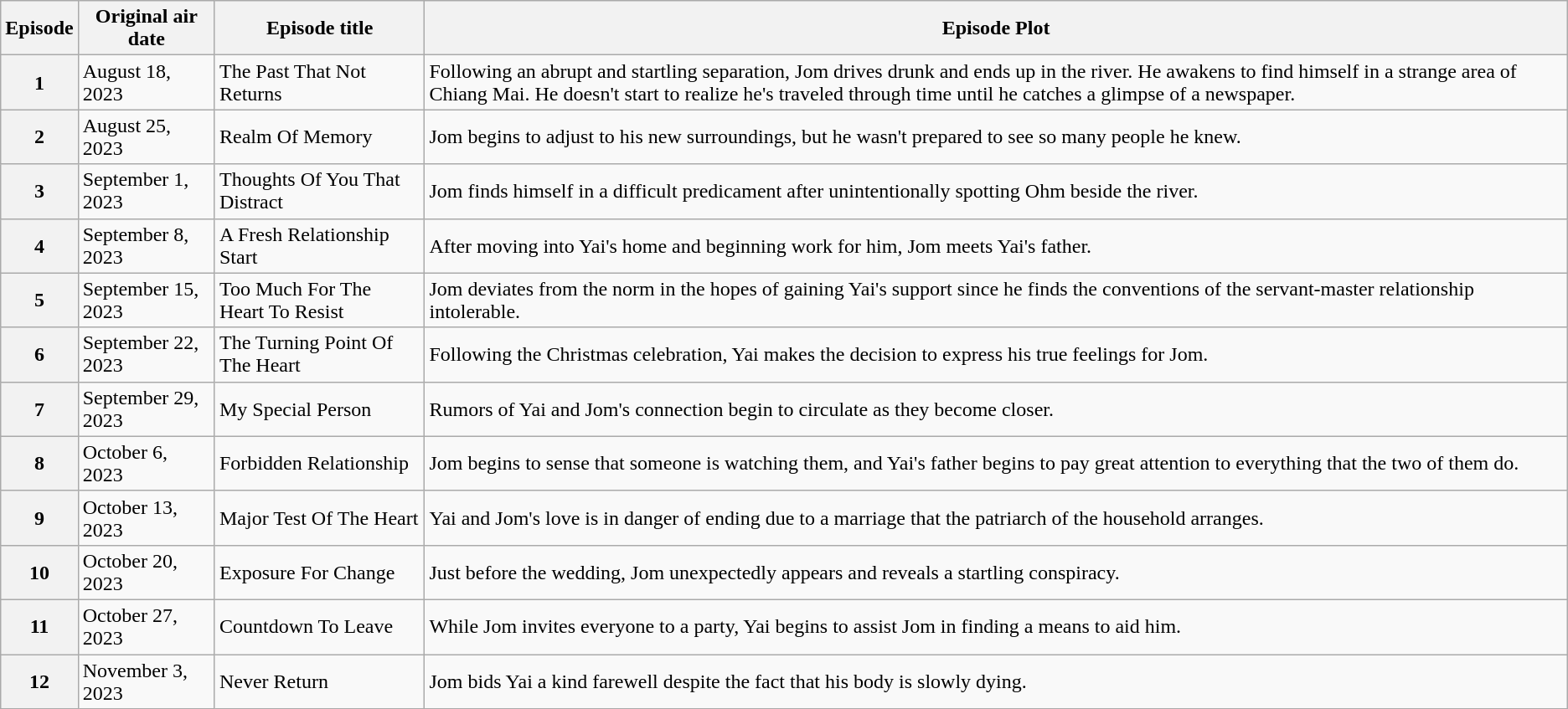<table class="wikitable">
<tr>
<th>Episode</th>
<th>Original air date</th>
<th>Episode title</th>
<th>Episode Plot</th>
</tr>
<tr>
<th>1</th>
<td>August 18, 2023</td>
<td>The Past That Not Returns</td>
<td>Following an abrupt and startling separation, Jom drives drunk and ends up in the river.  He awakens to find himself in a strange area of Chiang Mai.  He doesn't start to realize he's traveled through time until he catches a glimpse of a newspaper.</td>
</tr>
<tr>
<th>2</th>
<td>August 25, 2023</td>
<td>Realm Of Memory</td>
<td>Jom begins to adjust to his new surroundings, but he wasn't prepared to see so many people he knew.</td>
</tr>
<tr>
<th>3</th>
<td>September 1, 2023</td>
<td>Thoughts Of You That Distract</td>
<td>Jom finds himself in a difficult predicament after unintentionally spotting Ohm beside the river.</td>
</tr>
<tr>
<th>4</th>
<td>September 8, 2023</td>
<td>A Fresh Relationship Start</td>
<td>After moving into Yai's home and beginning work for him, Jom meets Yai's father.</td>
</tr>
<tr>
<th>5</th>
<td>September 15, 2023</td>
<td>Too Much For The Heart To Resist</td>
<td>Jom deviates from the norm in the hopes of gaining Yai's support since he finds the conventions of the servant-master relationship intolerable.</td>
</tr>
<tr>
<th>6</th>
<td>September 22, 2023</td>
<td>The Turning Point Of The Heart</td>
<td>Following the Christmas celebration, Yai makes the decision to express his true feelings for Jom.</td>
</tr>
<tr>
<th>7</th>
<td>September 29, 2023</td>
<td>My Special Person</td>
<td>Rumors of Yai and Jom's connection begin to circulate as they become closer.</td>
</tr>
<tr>
<th>8</th>
<td>October 6, 2023</td>
<td>Forbidden Relationship</td>
<td>Jom begins to sense that someone is watching them, and Yai's father begins to pay great attention to everything that the two of them do.</td>
</tr>
<tr>
<th>9</th>
<td>October 13, 2023</td>
<td>Major Test Of The Heart</td>
<td>Yai and Jom's love is in danger of ending due to a marriage that the patriarch of the household arranges.</td>
</tr>
<tr>
<th>10</th>
<td>October 20, 2023</td>
<td>Exposure For Change</td>
<td>Just before the wedding, Jom unexpectedly appears and reveals a startling conspiracy.</td>
</tr>
<tr>
<th>11</th>
<td>October 27, 2023</td>
<td>Countdown To Leave</td>
<td>While Jom invites everyone to a party, Yai begins to assist Jom in finding a means to aid him.</td>
</tr>
<tr>
<th>12</th>
<td>November 3, 2023</td>
<td>Never Return</td>
<td>Jom bids Yai a kind farewell despite the fact that his body is slowly dying.</td>
</tr>
</table>
